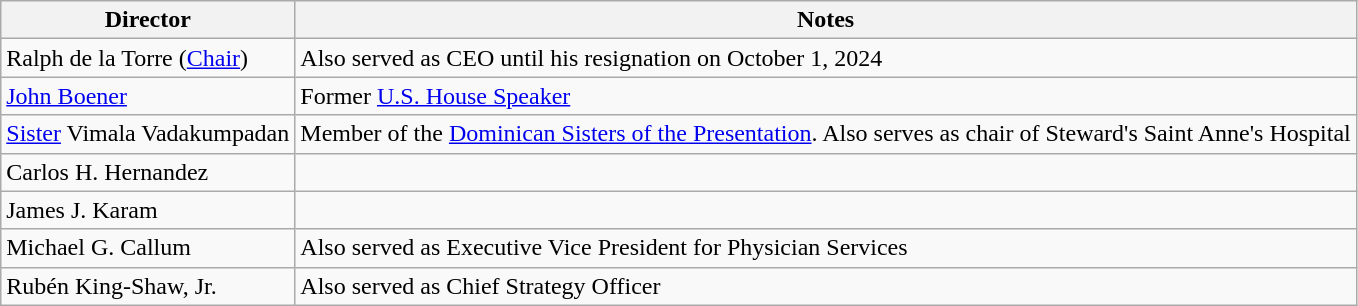<table class="wikitable">
<tr>
<th>Director</th>
<th>Notes</th>
</tr>
<tr>
<td>Ralph de la Torre (<a href='#'>Chair</a>)</td>
<td>Also served as CEO until his resignation on October 1, 2024</td>
</tr>
<tr>
<td><a href='#'>John Boener</a></td>
<td>Former <a href='#'>U.S. House Speaker</a></td>
</tr>
<tr>
<td><a href='#'>Sister</a> Vimala Vadakumpadan</td>
<td>Member of the <a href='#'>Dominican Sisters of the Presentation</a>. Also serves as chair of Steward's Saint Anne's Hospital</td>
</tr>
<tr>
<td>Carlos H. Hernandez</td>
<td></td>
</tr>
<tr>
<td>James J. Karam</td>
<td></td>
</tr>
<tr>
<td>Michael G. Callum</td>
<td>Also served as Executive Vice President for Physician Services</td>
</tr>
<tr>
<td>Rubén King-Shaw, Jr.</td>
<td>Also served as Chief Strategy Officer</td>
</tr>
</table>
